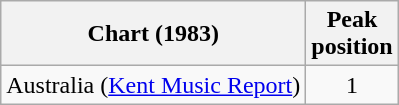<table class="wikitable">
<tr>
<th>Chart (1983)</th>
<th>Peak<br>position</th>
</tr>
<tr>
<td>Australia (<a href='#'>Kent Music Report</a>)</td>
<td style="text-align:center;">1</td>
</tr>
</table>
